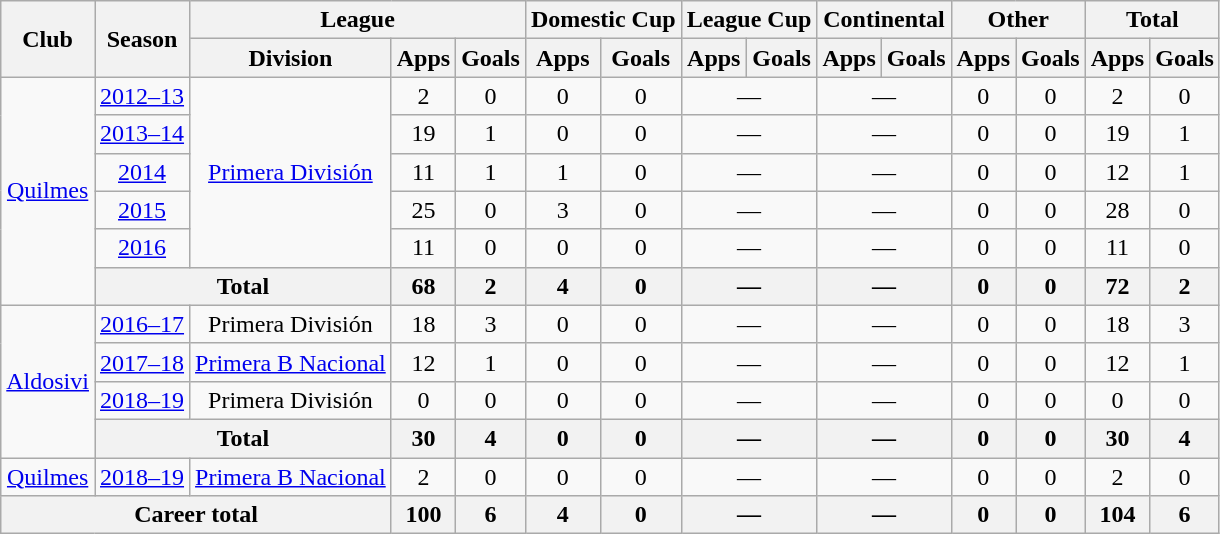<table class="wikitable" style="text-align:center">
<tr>
<th rowspan=2>Club</th>
<th rowspan=2>Season</th>
<th colspan=3>League</th>
<th colspan=2>Domestic Cup</th>
<th colspan=2>League Cup</th>
<th colspan=2>Continental</th>
<th colspan=2>Other</th>
<th colspan=2>Total</th>
</tr>
<tr>
<th>Division</th>
<th>Apps</th>
<th>Goals</th>
<th>Apps</th>
<th>Goals</th>
<th>Apps</th>
<th>Goals</th>
<th>Apps</th>
<th>Goals</th>
<th>Apps</th>
<th>Goals</th>
<th>Apps</th>
<th>Goals</th>
</tr>
<tr>
<td rowspan=6><a href='#'>Quilmes</a></td>
<td><a href='#'>2012–13</a></td>
<td rowspan=5><a href='#'>Primera División</a></td>
<td>2</td>
<td>0</td>
<td>0</td>
<td>0</td>
<td colspan=2>—</td>
<td colspan=2>—</td>
<td>0</td>
<td>0</td>
<td>2</td>
<td>0</td>
</tr>
<tr>
<td><a href='#'>2013–14</a></td>
<td>19</td>
<td>1</td>
<td>0</td>
<td>0</td>
<td colspan=2>—</td>
<td colspan=2>—</td>
<td>0</td>
<td>0</td>
<td>19</td>
<td>1</td>
</tr>
<tr>
<td><a href='#'>2014</a></td>
<td>11</td>
<td>1</td>
<td>1</td>
<td>0</td>
<td colspan=2>—</td>
<td colspan=2>—</td>
<td>0</td>
<td>0</td>
<td>12</td>
<td>1</td>
</tr>
<tr>
<td><a href='#'>2015</a></td>
<td>25</td>
<td>0</td>
<td>3</td>
<td>0</td>
<td colspan=2>—</td>
<td colspan=2>—</td>
<td>0</td>
<td>0</td>
<td>28</td>
<td>0</td>
</tr>
<tr>
<td><a href='#'>2016</a></td>
<td>11</td>
<td>0</td>
<td>0</td>
<td>0</td>
<td colspan=2>—</td>
<td colspan=2>—</td>
<td>0</td>
<td>0</td>
<td>11</td>
<td>0</td>
</tr>
<tr>
<th colspan=2>Total</th>
<th>68</th>
<th>2</th>
<th>4</th>
<th>0</th>
<th colspan=2>—</th>
<th colspan=2>—</th>
<th>0</th>
<th>0</th>
<th>72</th>
<th>2</th>
</tr>
<tr>
<td rowspan=4><a href='#'>Aldosivi</a></td>
<td><a href='#'>2016–17</a></td>
<td>Primera División</td>
<td>18</td>
<td>3</td>
<td>0</td>
<td>0</td>
<td colspan=2>—</td>
<td colspan=2>—</td>
<td>0</td>
<td>0</td>
<td>18</td>
<td>3</td>
</tr>
<tr>
<td><a href='#'>2017–18</a></td>
<td><a href='#'>Primera B Nacional</a></td>
<td>12</td>
<td>1</td>
<td>0</td>
<td>0</td>
<td colspan=2>—</td>
<td colspan=2>—</td>
<td>0</td>
<td>0</td>
<td>12</td>
<td>1</td>
</tr>
<tr>
<td><a href='#'>2018–19</a></td>
<td>Primera División</td>
<td>0</td>
<td>0</td>
<td>0</td>
<td>0</td>
<td colspan=2>—</td>
<td colspan=2>—</td>
<td>0</td>
<td>0</td>
<td>0</td>
<td>0</td>
</tr>
<tr>
<th colspan=2>Total</th>
<th>30</th>
<th>4</th>
<th>0</th>
<th>0</th>
<th colspan=2>—</th>
<th colspan=2>—</th>
<th>0</th>
<th>0</th>
<th>30</th>
<th>4</th>
</tr>
<tr>
<td rowspan=1><a href='#'>Quilmes</a></td>
<td><a href='#'>2018–19</a></td>
<td rowspan=1><a href='#'>Primera B Nacional</a></td>
<td>2</td>
<td>0</td>
<td>0</td>
<td>0</td>
<td colspan=2>—</td>
<td colspan=2>—</td>
<td>0</td>
<td>0</td>
<td>2</td>
<td>0</td>
</tr>
<tr>
<th colspan=3>Career total</th>
<th>100</th>
<th>6</th>
<th>4</th>
<th>0</th>
<th colspan=2>—</th>
<th colspan=2>—</th>
<th>0</th>
<th>0</th>
<th>104</th>
<th>6</th>
</tr>
</table>
